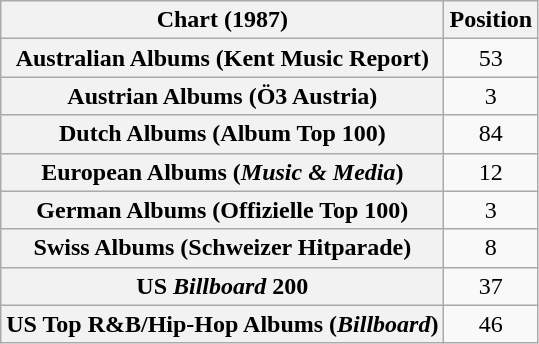<table class="wikitable sortable plainrowheaders" style="text-align:center">
<tr>
<th scope="col">Chart (1987)</th>
<th scope="col">Position</th>
</tr>
<tr>
<th scope="row">Australian Albums (Kent Music Report)</th>
<td>53</td>
</tr>
<tr>
<th scope="row">Austrian Albums (Ö3 Austria)</th>
<td>3</td>
</tr>
<tr>
<th scope="row">Dutch Albums (Album Top 100)</th>
<td>84</td>
</tr>
<tr>
<th scope="row">European Albums (<em>Music & Media</em>)</th>
<td>12</td>
</tr>
<tr>
<th scope="row">German Albums (Offizielle Top 100)</th>
<td>3</td>
</tr>
<tr>
<th scope="row">Swiss Albums (Schweizer Hitparade)</th>
<td>8</td>
</tr>
<tr>
<th scope="row">US <em>Billboard</em> 200</th>
<td>37</td>
</tr>
<tr>
<th scope="row">US Top R&B/Hip-Hop Albums (<em>Billboard</em>)</th>
<td>46</td>
</tr>
</table>
